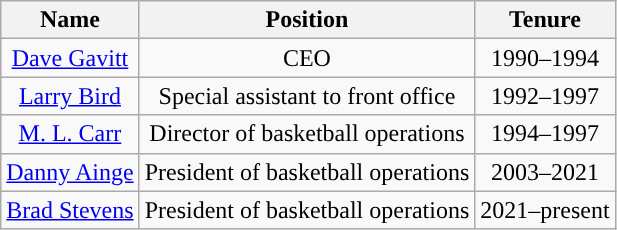<table class="wikitable" style="text-align:center">
<tr>
<th>Name</th>
<th>Position</th>
<th>Tenure</th>
</tr>
<tr>
<td><a href='#'>Dave Gavitt</a></td>
<td>CEO</td>
<td>1990–1994</td>
</tr>
<tr>
<td><a href='#'>Larry Bird</a></td>
<td>Special assistant to front office</td>
<td>1992–1997</td>
</tr>
<tr>
<td><a href='#'>M. L. Carr</a></td>
<td>Director of basketball operations</td>
<td>1994–1997</td>
</tr>
<tr>
<td><a href='#'>Danny Ainge</a></td>
<td>President of basketball operations</td>
<td>2003–2021</td>
</tr>
<tr>
<td><a href='#'>Brad Stevens</a></td>
<td>President of basketball operations</td>
<td>2021–present</td>
</tr>
</table>
